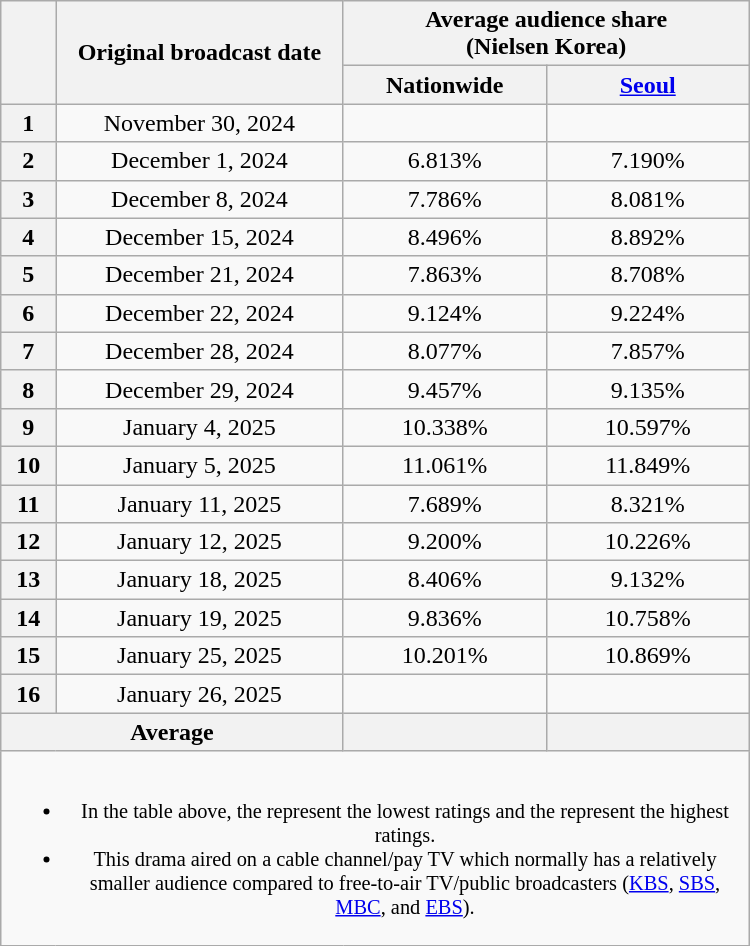<table class="wikitable" style="margin-left:auto; margin-right:auto; width:500px; text-align:center">
<tr>
<th scope="col" rowspan="2"></th>
<th scope="col" rowspan="2">Original broadcast date</th>
<th scope="col" colspan="2">Average audience share<br>(Nielsen Korea)</th>
</tr>
<tr>
<th scope="col" style="width:8em">Nationwide</th>
<th scope="col" style="width:8em"><a href='#'>Seoul</a></th>
</tr>
<tr>
<th scope="col">1</th>
<td>November 30, 2024</td>
<td><strong></strong> </td>
<td><strong></strong> </td>
</tr>
<tr>
<th scope="col">2</th>
<td>December 1, 2024</td>
<td>6.813% </td>
<td>7.190% </td>
</tr>
<tr>
<th scope="col">3</th>
<td>December 8, 2024</td>
<td>7.786% </td>
<td>8.081% </td>
</tr>
<tr>
<th scope="row">4</th>
<td>December 15, 2024</td>
<td>8.496% </td>
<td>8.892% </td>
</tr>
<tr>
<th scope="row">5</th>
<td>December 21, 2024</td>
<td>7.863% </td>
<td>8.708% </td>
</tr>
<tr>
<th scope="row">6</th>
<td>December 22, 2024</td>
<td>9.124% </td>
<td>9.224% </td>
</tr>
<tr>
<th scope="row">7</th>
<td>December 28, 2024</td>
<td>8.077% </td>
<td>7.857% </td>
</tr>
<tr>
<th scope="row">8</th>
<td>December 29, 2024</td>
<td>9.457% </td>
<td>9.135% </td>
</tr>
<tr>
<th scope="row">9</th>
<td>January 4, 2025</td>
<td>10.338% </td>
<td>10.597% </td>
</tr>
<tr>
<th scope="row">10</th>
<td>January 5, 2025</td>
<td>11.061% </td>
<td>11.849% </td>
</tr>
<tr>
<th scope="row">11</th>
<td>January 11, 2025</td>
<td>7.689% </td>
<td>8.321% </td>
</tr>
<tr>
<th scope="row">12</th>
<td>January 12, 2025</td>
<td>9.200% </td>
<td>10.226% </td>
</tr>
<tr>
<th scope="row">13</th>
<td>January 18, 2025</td>
<td>8.406% </td>
<td>9.132% </td>
</tr>
<tr>
<th scope="row">14</th>
<td>January 19, 2025</td>
<td>9.836% </td>
<td>10.758% </td>
</tr>
<tr>
<th scope="row">15</th>
<td>January 25, 2025</td>
<td>10.201% </td>
<td>10.869% </td>
</tr>
<tr>
<th scope="row">16</th>
<td>January 26, 2025</td>
<td><strong></strong> </td>
<td><strong></strong> </td>
</tr>
<tr>
<th scope="col" colspan="2">Average</th>
<th scope="col"></th>
<th scope="col"></th>
</tr>
<tr>
<td colspan="4" style="font-size:85%"><br><ul><li>In the table above, the <strong></strong> represent the lowest ratings and the <strong></strong> represent the highest ratings.</li><li>This drama aired on a cable channel/pay TV which normally has a relatively smaller audience compared to free-to-air TV/public broadcasters (<a href='#'>KBS</a>, <a href='#'>SBS</a>, <a href='#'>MBC</a>, and <a href='#'>EBS</a>).</li></ul></td>
</tr>
</table>
